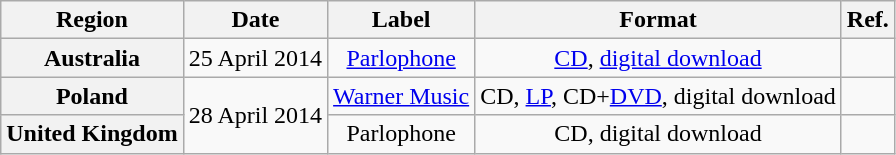<table class="wikitable plainrowheaders" style="text-align:center;">
<tr>
<th scope="col">Region</th>
<th scope="col">Date</th>
<th scope="col">Label</th>
<th scope="col">Format</th>
<th scope="col">Ref.</th>
</tr>
<tr>
<th scope="row">Australia</th>
<td>25 April 2014</td>
<td><a href='#'>Parlophone</a></td>
<td><a href='#'>CD</a>, <a href='#'>digital download</a></td>
<td></td>
</tr>
<tr>
<th scope="row">Poland</th>
<td rowspan="2">28 April 2014</td>
<td><a href='#'>Warner Music</a></td>
<td>CD, <a href='#'>LP</a>, CD+<a href='#'>DVD</a>, digital download</td>
<td></td>
</tr>
<tr>
<th scope="row">United Kingdom</th>
<td>Parlophone</td>
<td>CD, digital download</td>
<td></td>
</tr>
</table>
